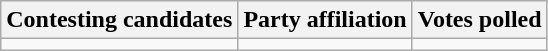<table class="wikitable sortable">
<tr>
<th>Contesting candidates</th>
<th>Party affiliation</th>
<th>Votes polled</th>
</tr>
<tr>
<td></td>
<td></td>
<td></td>
</tr>
</table>
